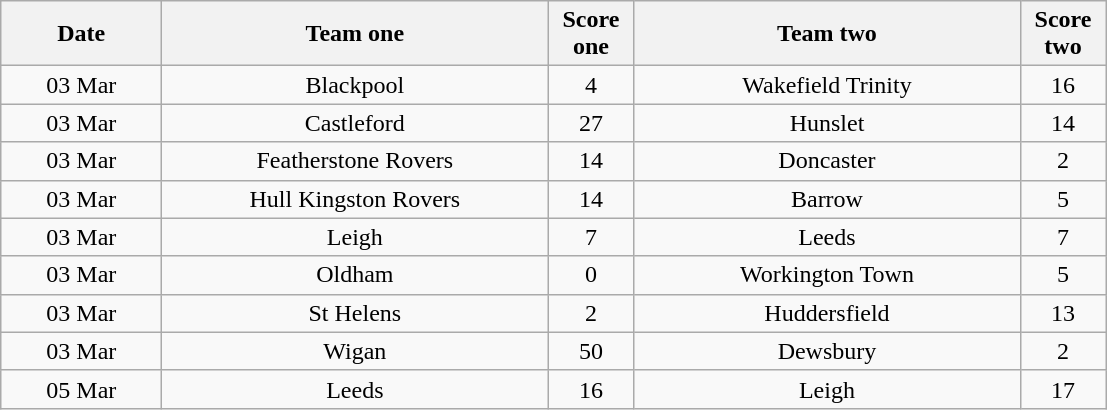<table class="wikitable" style="text-align: center">
<tr>
<th width=100>Date</th>
<th width=250>Team one</th>
<th width=50>Score one</th>
<th width=250>Team two</th>
<th width=50>Score two</th>
</tr>
<tr>
<td>03 Mar</td>
<td>Blackpool</td>
<td>4</td>
<td>Wakefield Trinity</td>
<td>16</td>
</tr>
<tr>
<td>03 Mar</td>
<td>Castleford</td>
<td>27</td>
<td>Hunslet</td>
<td>14</td>
</tr>
<tr>
<td>03 Mar</td>
<td>Featherstone Rovers</td>
<td>14</td>
<td>Doncaster</td>
<td>2</td>
</tr>
<tr>
<td>03 Mar</td>
<td>Hull Kingston Rovers</td>
<td>14</td>
<td>Barrow</td>
<td>5</td>
</tr>
<tr>
<td>03 Mar</td>
<td>Leigh</td>
<td>7</td>
<td>Leeds</td>
<td>7</td>
</tr>
<tr>
<td>03 Mar</td>
<td>Oldham</td>
<td>0</td>
<td>Workington Town</td>
<td>5</td>
</tr>
<tr>
<td>03 Mar</td>
<td>St Helens</td>
<td>2</td>
<td>Huddersfield</td>
<td>13</td>
</tr>
<tr>
<td>03 Mar</td>
<td>Wigan</td>
<td>50</td>
<td>Dewsbury</td>
<td>2</td>
</tr>
<tr>
<td>05 Mar</td>
<td>Leeds</td>
<td>16</td>
<td>Leigh</td>
<td>17</td>
</tr>
</table>
